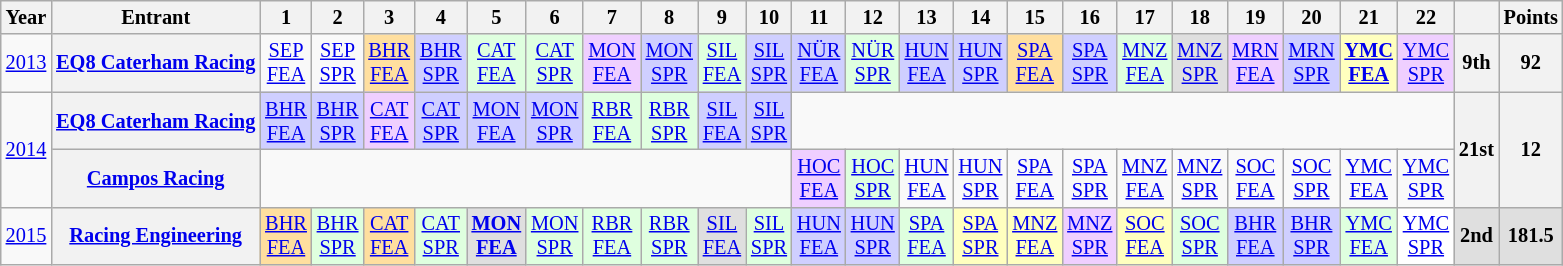<table class="wikitable" style="text-align:center; font-size:85%">
<tr>
<th>Year</th>
<th>Entrant</th>
<th>1</th>
<th>2</th>
<th>3</th>
<th>4</th>
<th>5</th>
<th>6</th>
<th>7</th>
<th>8</th>
<th>9</th>
<th>10</th>
<th>11</th>
<th>12</th>
<th>13</th>
<th>14</th>
<th>15</th>
<th>16</th>
<th>17</th>
<th>18</th>
<th>19</th>
<th>20</th>
<th>21</th>
<th>22</th>
<th></th>
<th>Points</th>
</tr>
<tr>
<td><a href='#'>2013</a></td>
<th nowrap><a href='#'>EQ8 Caterham Racing</a></th>
<td nowrap><a href='#'>SEP<br>FEA</a></td>
<td nowrap><a href='#'>SEP<br>SPR</a></td>
<td style="background:#FFDF9F;"><a href='#'>BHR<br>FEA</a><br></td>
<td style="background:#CFCFFF;"><a href='#'>BHR<br>SPR</a><br></td>
<td style="background:#DFFFDF;"><a href='#'>CAT<br>FEA</a><br></td>
<td style="background:#DFFFDF;"><a href='#'>CAT<br>SPR</a><br></td>
<td style="background:#EFCFFF;"><a href='#'>MON<br>FEA</a><br></td>
<td style="background:#CFCFFF;"><a href='#'>MON<br>SPR</a><br></td>
<td style="background:#DFFFDF;"><a href='#'>SIL<br>FEA</a><br></td>
<td style="background:#CFCFFF;"><a href='#'>SIL<br>SPR</a><br></td>
<td style="background:#CFCFFF;"><a href='#'>NÜR<br>FEA</a><br></td>
<td style="background:#DFFFDF;"><a href='#'>NÜR<br>SPR</a><br></td>
<td style="background:#CFCFFF;"><a href='#'>HUN<br>FEA</a><br></td>
<td style="background:#CFCFFF;"><a href='#'>HUN<br>SPR</a><br></td>
<td style="background:#FFDF9F;"><a href='#'>SPA<br>FEA</a><br></td>
<td style="background:#CFCFFF;"><a href='#'>SPA<br>SPR</a><br></td>
<td style="background:#DFFFDF;"><a href='#'>MNZ<br>FEA</a><br></td>
<td style="background:#DFDFDF;"><a href='#'>MNZ<br>SPR</a><br></td>
<td style="background:#EFCFFF;"><a href='#'>MRN<br>FEA</a><br></td>
<td style="background:#CFCFFF;"><a href='#'>MRN<br>SPR</a><br></td>
<td style="background:#FFFFBF;"><strong><a href='#'>YMC<br>FEA</a></strong><br></td>
<td style="background:#EFCFFF;"><a href='#'>YMC<br>SPR</a><br></td>
<th>9th</th>
<th>92</th>
</tr>
<tr>
<td rowspan=2><a href='#'>2014</a></td>
<th nowrap><a href='#'>EQ8 Caterham Racing</a></th>
<td style="background:#CFCFFF;"><a href='#'>BHR<br>FEA</a><br></td>
<td style="background:#CFCFFF;"><a href='#'>BHR<br>SPR</a><br></td>
<td style="background:#EFCFFF;"><a href='#'>CAT<br>FEA</a><br></td>
<td style="background:#CFCFFF;"><a href='#'>CAT<br>SPR</a><br></td>
<td style="background:#CFCFFF;"><a href='#'>MON<br>FEA</a><br></td>
<td style="background:#CFCFFF;"><a href='#'>MON<br>SPR</a><br></td>
<td style="background:#DFFFDF;"><a href='#'>RBR<br>FEA</a><br></td>
<td style="background:#DFFFDF;"><a href='#'>RBR<br>SPR</a><br></td>
<td style="background:#CFCFFF;"><a href='#'>SIL<br>FEA</a><br></td>
<td style="background:#CFCFFF;"><a href='#'>SIL<br>SPR</a><br></td>
<td colspan=12></td>
<th rowspan=2>21st</th>
<th rowspan=2>12</th>
</tr>
<tr>
<th nowrap><a href='#'>Campos Racing</a></th>
<td colspan=10></td>
<td style="background:#EFCFFF;"><a href='#'>HOC<br>FEA</a><br></td>
<td style="background:#DFFFDF;"><a href='#'>HOC<br>SPR</a><br></td>
<td><a href='#'>HUN<br>FEA</a></td>
<td><a href='#'>HUN<br>SPR</a></td>
<td><a href='#'>SPA<br>FEA</a></td>
<td><a href='#'>SPA<br>SPR</a></td>
<td><a href='#'>MNZ<br>FEA</a></td>
<td><a href='#'>MNZ<br>SPR</a></td>
<td><a href='#'>SOC<br>FEA</a></td>
<td><a href='#'>SOC<br>SPR</a></td>
<td><a href='#'>YMC<br>FEA</a></td>
<td><a href='#'>YMC<br>SPR</a></td>
</tr>
<tr>
<td><a href='#'>2015</a></td>
<th nowrap><a href='#'>Racing Engineering</a></th>
<td style="background:#FFDF9F;"><a href='#'>BHR<br>FEA</a><br></td>
<td style="background:#DFFFDF;"><a href='#'>BHR<br>SPR</a><br></td>
<td style="background:#FFDF9F;"><a href='#'>CAT<br>FEA</a><br></td>
<td style="background:#DFFFDF;"><a href='#'>CAT<br>SPR</a><br></td>
<td style="background:#DFDFDF;"><strong><a href='#'>MON<br>FEA</a></strong><br></td>
<td style="background:#DFFFDF;"><a href='#'>MON<br>SPR</a><br></td>
<td style="background:#DFFFDF;"><a href='#'>RBR<br>FEA</a><br></td>
<td style="background:#DFFFDF;"><a href='#'>RBR<br>SPR</a><br></td>
<td style="background:#DFDFDF;"><a href='#'>SIL<br>FEA</a><br></td>
<td style="background:#DFFFDF;"><a href='#'>SIL<br>SPR</a><br></td>
<td style="background:#CFCFFF;"><a href='#'>HUN<br>FEA</a><br></td>
<td style="background:#CFCFFF;"><a href='#'>HUN<br>SPR</a><br></td>
<td style="background:#DFFFDF;"><a href='#'>SPA<br>FEA</a><br></td>
<td style="background:#FFFFBF;"><a href='#'>SPA<br>SPR</a><br></td>
<td style="background:#FFFFBF;"><a href='#'>MNZ<br>FEA</a><br></td>
<td style="background:#EFCFFF;"><a href='#'>MNZ<br>SPR</a><br></td>
<td style="background:#FFFFBF;"><a href='#'>SOC<br>FEA</a><br></td>
<td style="background:#DFFFDF;"><a href='#'>SOC<br>SPR</a><br></td>
<td style="background:#CFCFFF;"><a href='#'>BHR<br>FEA</a><br></td>
<td style="background:#CFCFFF;"><a href='#'>BHR<br>SPR</a><br></td>
<td style="background:#DFFFDF;"><a href='#'>YMC<br>FEA</a><br></td>
<td style="background:#FFFFFF;"><a href='#'>YMC<br>SPR</a><br></td>
<th style="background:#DFDFDF;">2nd</th>
<th style="background:#DFDFDF;">181.5</th>
</tr>
</table>
